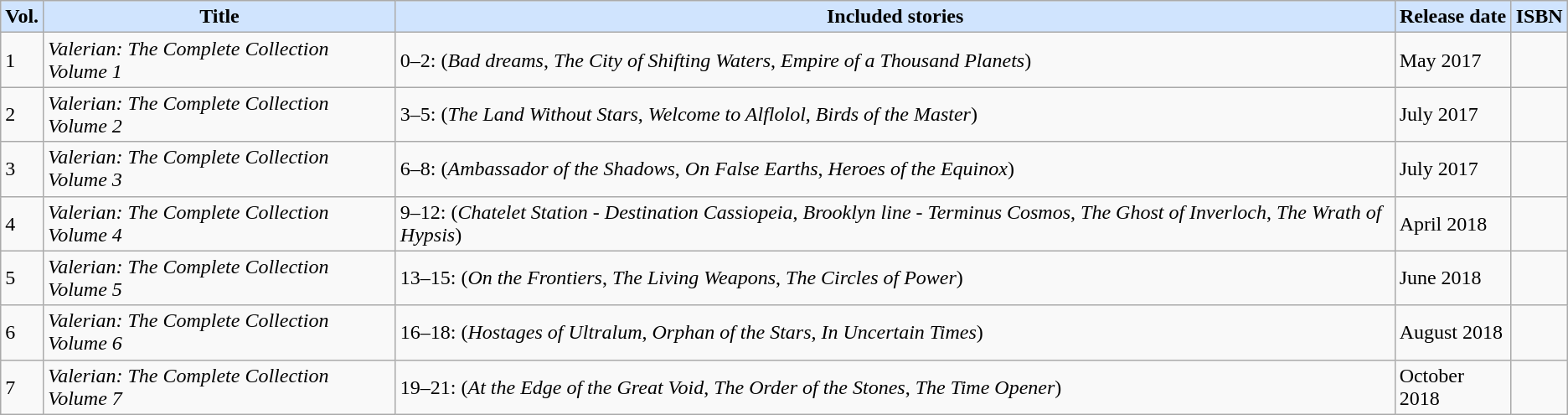<table class="wikitable sortable">
<tr>
<th style="background-color:#D0E4FE" data-sort-type-"number">Vol.</th>
<th style="background-color:#D0E4FE">Title</th>
<th style="background-color:#D0E4FE">Included stories</th>
<th style="background-color:#D0E4FE">Release date</th>
<th style="background-color:#D0E4FE">ISBN</th>
</tr>
<tr>
<td>1</td>
<td><em>Valerian: The Complete Collection Volume 1</em></td>
<td>0–2: (<em>Bad dreams</em>, <em>The City of Shifting Waters</em>, <em>Empire of a Thousand Planets</em>)</td>
<td>May 2017</td>
<td></td>
</tr>
<tr>
<td>2</td>
<td><em>Valerian: The Complete Collection Volume 2</em></td>
<td>3–5: (<em>The Land Without Stars</em>, <em>Welcome to Alflolol</em>, <em>Birds of the Master</em>)</td>
<td>July 2017</td>
<td></td>
</tr>
<tr>
<td>3</td>
<td><em>Valerian: The Complete Collection Volume 3</em></td>
<td>6–8: (<em>Ambassador of the Shadows</em>, <em>On False Earths</em>, <em>Heroes of the Equinox</em>)</td>
<td>July 2017</td>
<td></td>
</tr>
<tr>
<td>4</td>
<td><em>Valerian: The Complete Collection Volume 4</em></td>
<td>9–12: (<em>Chatelet Station - Destination Cassiopeia</em>, <em>Brooklyn line - Terminus Cosmos</em>, <em>The Ghost of Inverloch</em>, <em>The Wrath of Hypsis</em>)</td>
<td>April 2018</td>
<td></td>
</tr>
<tr>
<td>5</td>
<td><em>Valerian: The Complete Collection Volume 5</em></td>
<td>13–15: (<em>On the Frontiers</em>, <em>The Living Weapons</em>, <em>The Circles of Power</em>)</td>
<td>June 2018</td>
<td></td>
</tr>
<tr>
<td>6</td>
<td><em>Valerian: The Complete Collection Volume 6</em></td>
<td>16–18: (<em>Hostages of Ultralum</em>, <em>Orphan of the Stars</em>, <em>In Uncertain Times</em>)</td>
<td>August 2018</td>
<td></td>
</tr>
<tr>
<td>7</td>
<td><em>Valerian: The Complete Collection Volume 7</em></td>
<td>19–21: (<em>At the Edge of the Great Void</em>, <em>The Order of the Stones</em>, <em>The Time Opener</em>)</td>
<td>October 2018</td>
<td></td>
</tr>
</table>
